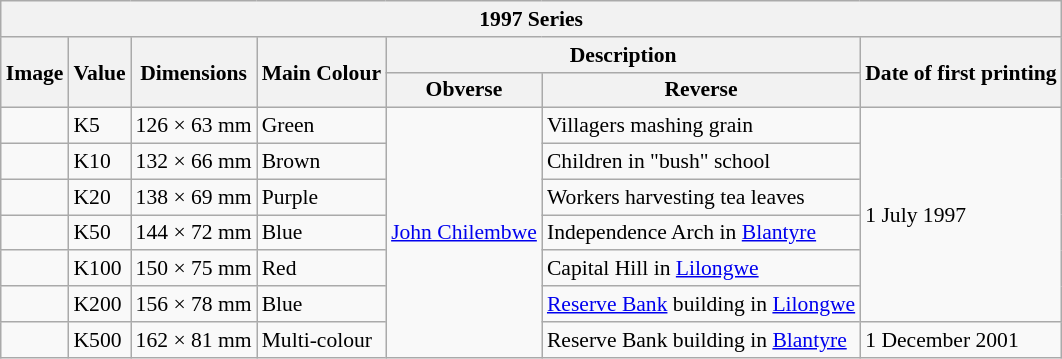<table class="wikitable" style="font-size: 90%">
<tr>
<th colspan="7">1997 Series </th>
</tr>
<tr>
<th rowspan="2">Image</th>
<th rowspan="2">Value</th>
<th rowspan="2">Dimensions</th>
<th rowspan="2">Main Colour</th>
<th colspan="2">Description</th>
<th rowspan="2">Date of first printing</th>
</tr>
<tr>
<th>Obverse</th>
<th>Reverse</th>
</tr>
<tr>
<td><br></td>
<td>K5</td>
<td>126 × 63 mm</td>
<td>Green</td>
<td rowspan="7"><a href='#'>John Chilembwe</a></td>
<td>Villagers mashing grain</td>
<td rowspan="6">1 July 1997</td>
</tr>
<tr>
<td></td>
<td>K10</td>
<td>132 × 66 mm</td>
<td>Brown</td>
<td>Children in "bush" school</td>
</tr>
<tr>
<td></td>
<td>K20</td>
<td>138 × 69 mm</td>
<td>Purple</td>
<td>Workers harvesting tea leaves</td>
</tr>
<tr>
<td></td>
<td>K50</td>
<td>144 × 72 mm</td>
<td>Blue</td>
<td>Independence Arch in <a href='#'>Blantyre</a></td>
</tr>
<tr>
<td></td>
<td>K100</td>
<td>150 × 75 mm</td>
<td>Red</td>
<td>Capital Hill in <a href='#'>Lilongwe</a></td>
</tr>
<tr>
<td></td>
<td>K200</td>
<td>156 × 78 mm</td>
<td>Blue</td>
<td><a href='#'>Reserve Bank</a> building in <a href='#'>Lilongwe</a></td>
</tr>
<tr>
<td></td>
<td>K500</td>
<td>162 × 81 mm</td>
<td>Multi-colour</td>
<td>Reserve Bank building in <a href='#'>Blantyre</a></td>
<td>1 December 2001</td>
</tr>
</table>
